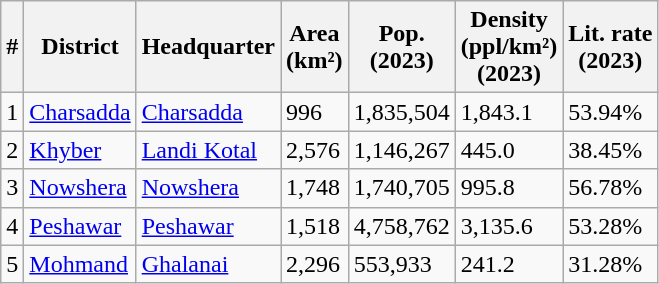<table class="wikitable sortable">
<tr>
<th>#</th>
<th>District</th>
<th>Headquarter</th>
<th>Area<br>(km²)</th>
<th>Pop.<br>(2023)</th>
<th>Density<br>(ppl/km²)<br>(2023)</th>
<th>Lit. rate<br>(2023)</th>
</tr>
<tr>
<td>1</td>
<td><a href='#'>Charsadda</a></td>
<td><a href='#'>Charsadda</a></td>
<td>996</td>
<td>1,835,504</td>
<td>1,843.1</td>
<td>53.94%</td>
</tr>
<tr>
<td>2</td>
<td><a href='#'>Khyber</a></td>
<td><a href='#'>Landi Kotal</a></td>
<td>2,576</td>
<td>1,146,267</td>
<td>445.0</td>
<td>38.45%</td>
</tr>
<tr>
<td>3</td>
<td><a href='#'>Nowshera</a></td>
<td><a href='#'>Nowshera</a></td>
<td>1,748</td>
<td>1,740,705</td>
<td>995.8</td>
<td>56.78%</td>
</tr>
<tr>
<td>4</td>
<td><a href='#'>Peshawar</a></td>
<td><a href='#'>Peshawar</a></td>
<td>1,518</td>
<td>4,758,762</td>
<td>3,135.6</td>
<td>53.28%</td>
</tr>
<tr>
<td>5</td>
<td><a href='#'>Mohmand</a></td>
<td><a href='#'>Ghalanai</a></td>
<td>2,296</td>
<td>553,933</td>
<td>241.2</td>
<td>31.28%</td>
</tr>
</table>
